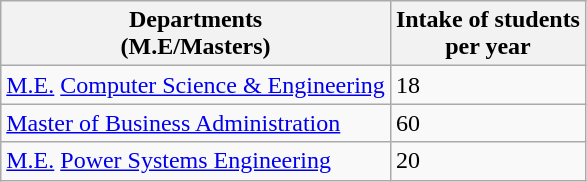<table class="wikitable">
<tr>
<th>Departments<br>(M.E/Masters)</th>
<th>Intake of students<br>per year</th>
</tr>
<tr>
<td><a href='#'>M.E.</a> <a href='#'>Computer Science & Engineering</a></td>
<td>18</td>
</tr>
<tr>
<td><a href='#'>Master of Business Administration</a></td>
<td>60</td>
</tr>
<tr>
<td><a href='#'>M.E.</a> <a href='#'>Power Systems Engineering</a></td>
<td>20</td>
</tr>
</table>
